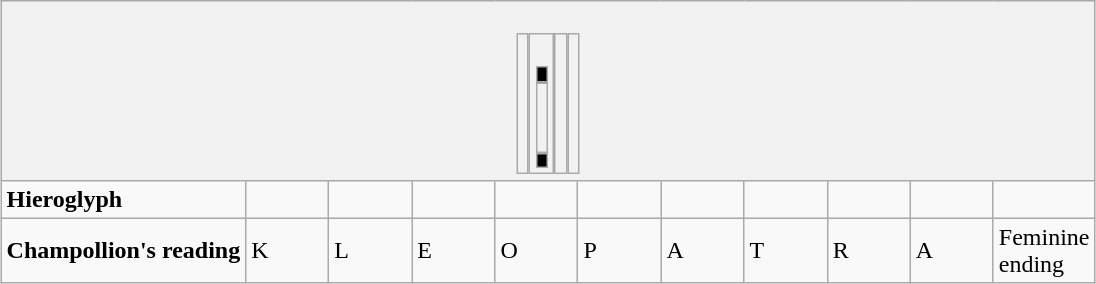<table class="wikitable"  style="margin:1em auto;">
<tr>
<th colspan=11><br><table border="0" cellspacing="0" cellpadding="0" align="center">
<tr>
<td></td>
<td><br><table border="0" cellspacing="0" cellpadding="0">
<tr>
<td height="2px" style="background-color:black"></td>
</tr>
<tr>
<td height="45" style="padding:0;"></td>
</tr>
<tr>
<td height="2px" style="background-color:black"></td>
</tr>
</table>
</td>
<td></td>
<td style="text-align:center;text-valign:middle;"></td>
</tr>
</table>
</th>
</tr>
<tr>
<td><strong>Hieroglyph</strong></td>
<td style="width: 3em;"></td>
<td style="width: 3em;"></td>
<td style="width: 3em;"></td>
<td style="width: 3em;"></td>
<td style="width: 3em;"></td>
<td style="width: 3em;"></td>
<td style="width: 3em;"></td>
<td style="width: 3em;"></td>
<td style="width: 3em;"></td>
<td style="width: 3em;"></td>
</tr>
<tr>
<td><strong>Champollion's reading</strong></td>
<td>K</td>
<td>L</td>
<td>E</td>
<td>O</td>
<td>P</td>
<td>A</td>
<td>T</td>
<td>R</td>
<td>A</td>
<td>Feminine ending</td>
</tr>
</table>
